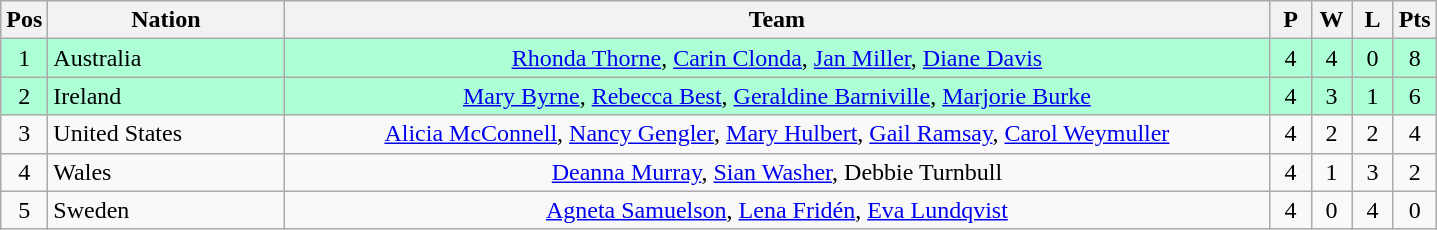<table class="wikitable" style="font-size: 100%">
<tr>
<th width=20>Pos</th>
<th width=150>Nation</th>
<th width=650>Team</th>
<th width=20>P</th>
<th width=20>W</th>
<th width=20>L</th>
<th width=20>Pts</th>
</tr>
<tr align=center style="background: #ADFFD6;">
<td>1</td>
<td align="left"> Australia</td>
<td><a href='#'>Rhonda Thorne</a>, <a href='#'>Carin Clonda</a>, <a href='#'>Jan Miller</a>, <a href='#'>Diane Davis</a></td>
<td>4</td>
<td>4</td>
<td>0</td>
<td>8</td>
</tr>
<tr align=center style="background: #ADFFD6;">
<td>2</td>
<td align="left"> Ireland</td>
<td><a href='#'>Mary Byrne</a>, <a href='#'>Rebecca Best</a>, <a href='#'>Geraldine Barniville</a>, <a href='#'>Marjorie Burke</a></td>
<td>4</td>
<td>3</td>
<td>1</td>
<td>6</td>
</tr>
<tr align=center>
<td>3</td>
<td align="left"> United States</td>
<td><a href='#'>Alicia McConnell</a>, <a href='#'>Nancy Gengler</a>, <a href='#'>Mary Hulbert</a>, <a href='#'>Gail Ramsay</a>, <a href='#'>Carol Weymuller</a></td>
<td>4</td>
<td>2</td>
<td>2</td>
<td>4</td>
</tr>
<tr align=center>
<td>4</td>
<td align="left"> Wales</td>
<td><a href='#'>Deanna Murray</a>, <a href='#'>Sian Washer</a>, Debbie Turnbull</td>
<td>4</td>
<td>1</td>
<td>3</td>
<td>2</td>
</tr>
<tr align=center>
<td>5</td>
<td align="left"> Sweden</td>
<td><a href='#'>Agneta Samuelson</a>, <a href='#'>Lena Fridén</a>, <a href='#'>Eva Lundqvist</a></td>
<td>4</td>
<td>0</td>
<td>4</td>
<td>0</td>
</tr>
</table>
